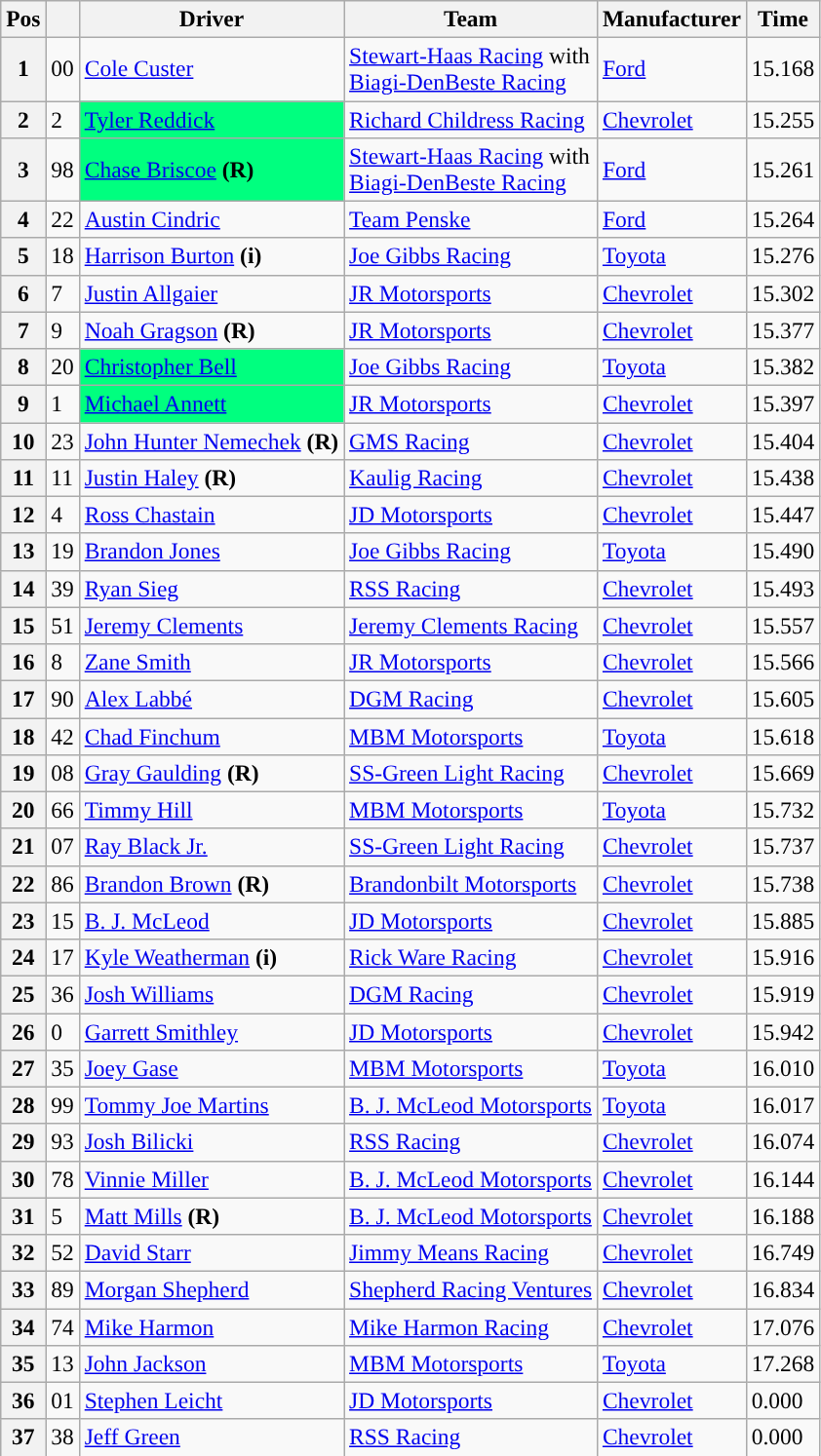<table class="wikitable" style="font-size:98%">
<tr>
<th>Pos</th>
<th></th>
<th>Driver</th>
<th>Team</th>
<th>Manufacturer</th>
<th>Time</th>
</tr>
<tr>
<th>1</th>
<td>00</td>
<td><a href='#'>Cole Custer</a></td>
<td><a href='#'>Stewart-Haas Racing</a> with <br> <a href='#'>Biagi-DenBeste Racing</a></td>
<td><a href='#'>Ford</a></td>
<td>15.168</td>
</tr>
<tr>
<th>2</th>
<td>2</td>
<td style="text-align:left;background:#00FF7F"><a href='#'>Tyler Reddick</a></td>
<td><a href='#'>Richard Childress Racing</a></td>
<td><a href='#'>Chevrolet</a></td>
<td>15.255</td>
</tr>
<tr>
<th>3</th>
<td>98</td>
<td style="text-align:left;background:#00FF7F"><a href='#'>Chase Briscoe</a> <strong>(R)</strong></td>
<td><a href='#'>Stewart-Haas Racing</a> with <br> <a href='#'>Biagi-DenBeste Racing</a></td>
<td><a href='#'>Ford</a></td>
<td>15.261</td>
</tr>
<tr>
<th>4</th>
<td>22</td>
<td><a href='#'>Austin Cindric</a></td>
<td><a href='#'>Team Penske</a></td>
<td><a href='#'>Ford</a></td>
<td>15.264</td>
</tr>
<tr>
<th>5</th>
<td>18</td>
<td><a href='#'>Harrison Burton</a> <strong>(i)</strong></td>
<td><a href='#'>Joe Gibbs Racing</a></td>
<td><a href='#'>Toyota</a></td>
<td>15.276</td>
</tr>
<tr>
<th>6</th>
<td>7</td>
<td><a href='#'>Justin Allgaier</a></td>
<td><a href='#'>JR Motorsports</a></td>
<td><a href='#'>Chevrolet</a></td>
<td>15.302</td>
</tr>
<tr>
<th>7</th>
<td>9</td>
<td><a href='#'>Noah Gragson</a> <strong>(R)</strong></td>
<td><a href='#'>JR Motorsports</a></td>
<td><a href='#'>Chevrolet</a></td>
<td>15.377</td>
</tr>
<tr>
<th>8</th>
<td>20</td>
<td style="text-align:left;background:#00FF7F"><a href='#'>Christopher Bell</a></td>
<td><a href='#'>Joe Gibbs Racing</a></td>
<td><a href='#'>Toyota</a></td>
<td>15.382</td>
</tr>
<tr>
<th>9</th>
<td>1</td>
<td style="text-align:left;background:#00FF7F"><a href='#'>Michael Annett</a></td>
<td><a href='#'>JR Motorsports</a></td>
<td><a href='#'>Chevrolet</a></td>
<td>15.397</td>
</tr>
<tr>
<th>10</th>
<td>23</td>
<td><a href='#'>John Hunter Nemechek</a> <strong>(R)</strong></td>
<td><a href='#'>GMS Racing</a></td>
<td><a href='#'>Chevrolet</a></td>
<td>15.404</td>
</tr>
<tr>
<th>11</th>
<td>11</td>
<td><a href='#'>Justin Haley</a> <strong>(R)</strong></td>
<td><a href='#'>Kaulig Racing</a></td>
<td><a href='#'>Chevrolet</a></td>
<td>15.438</td>
</tr>
<tr>
<th>12</th>
<td>4</td>
<td><a href='#'>Ross Chastain</a></td>
<td><a href='#'>JD Motorsports</a></td>
<td><a href='#'>Chevrolet</a></td>
<td>15.447</td>
</tr>
<tr>
<th>13</th>
<td>19</td>
<td><a href='#'>Brandon Jones</a></td>
<td><a href='#'>Joe Gibbs Racing</a></td>
<td><a href='#'>Toyota</a></td>
<td>15.490</td>
</tr>
<tr>
<th>14</th>
<td>39</td>
<td><a href='#'>Ryan Sieg</a></td>
<td><a href='#'>RSS Racing</a></td>
<td><a href='#'>Chevrolet</a></td>
<td>15.493</td>
</tr>
<tr>
<th>15</th>
<td>51</td>
<td><a href='#'>Jeremy Clements</a></td>
<td><a href='#'>Jeremy Clements Racing</a></td>
<td><a href='#'>Chevrolet</a></td>
<td>15.557</td>
</tr>
<tr>
<th>16</th>
<td>8</td>
<td><a href='#'>Zane Smith</a></td>
<td><a href='#'>JR Motorsports</a></td>
<td><a href='#'>Chevrolet</a></td>
<td>15.566</td>
</tr>
<tr>
<th>17</th>
<td>90</td>
<td><a href='#'>Alex Labbé</a></td>
<td><a href='#'>DGM Racing</a></td>
<td><a href='#'>Chevrolet</a></td>
<td>15.605</td>
</tr>
<tr>
<th>18</th>
<td>42</td>
<td><a href='#'>Chad Finchum</a></td>
<td><a href='#'>MBM Motorsports</a></td>
<td><a href='#'>Toyota</a></td>
<td>15.618</td>
</tr>
<tr>
<th>19</th>
<td>08</td>
<td><a href='#'>Gray Gaulding</a> <strong>(R)</strong></td>
<td><a href='#'>SS-Green Light Racing</a></td>
<td><a href='#'>Chevrolet</a></td>
<td>15.669</td>
</tr>
<tr>
<th>20</th>
<td>66</td>
<td><a href='#'>Timmy Hill</a></td>
<td><a href='#'>MBM Motorsports</a></td>
<td><a href='#'>Toyota</a></td>
<td>15.732</td>
</tr>
<tr>
<th>21</th>
<td>07</td>
<td><a href='#'>Ray Black Jr.</a></td>
<td><a href='#'>SS-Green Light Racing</a></td>
<td><a href='#'>Chevrolet</a></td>
<td>15.737</td>
</tr>
<tr>
<th>22</th>
<td>86</td>
<td><a href='#'>Brandon Brown</a> <strong>(R)</strong></td>
<td><a href='#'>Brandonbilt Motorsports</a></td>
<td><a href='#'>Chevrolet</a></td>
<td>15.738</td>
</tr>
<tr>
<th>23</th>
<td>15</td>
<td><a href='#'>B. J. McLeod</a></td>
<td><a href='#'>JD Motorsports</a></td>
<td><a href='#'>Chevrolet</a></td>
<td>15.885</td>
</tr>
<tr>
<th>24</th>
<td>17</td>
<td><a href='#'>Kyle Weatherman</a> <strong>(i)</strong></td>
<td><a href='#'>Rick Ware Racing</a></td>
<td><a href='#'>Chevrolet</a></td>
<td>15.916</td>
</tr>
<tr>
<th>25</th>
<td>36</td>
<td><a href='#'>Josh Williams</a></td>
<td><a href='#'>DGM Racing</a></td>
<td><a href='#'>Chevrolet</a></td>
<td>15.919</td>
</tr>
<tr>
<th>26</th>
<td>0</td>
<td><a href='#'>Garrett Smithley</a></td>
<td><a href='#'>JD Motorsports</a></td>
<td><a href='#'>Chevrolet</a></td>
<td>15.942</td>
</tr>
<tr>
<th>27</th>
<td>35</td>
<td><a href='#'>Joey Gase</a></td>
<td><a href='#'>MBM Motorsports</a></td>
<td><a href='#'>Toyota</a></td>
<td>16.010</td>
</tr>
<tr>
<th>28</th>
<td>99</td>
<td><a href='#'>Tommy Joe Martins</a></td>
<td><a href='#'>B. J. McLeod Motorsports</a></td>
<td><a href='#'>Toyota</a></td>
<td>16.017</td>
</tr>
<tr>
<th>29</th>
<td>93</td>
<td><a href='#'>Josh Bilicki</a></td>
<td><a href='#'>RSS Racing</a></td>
<td><a href='#'>Chevrolet</a></td>
<td>16.074</td>
</tr>
<tr>
<th>30</th>
<td>78</td>
<td><a href='#'>Vinnie Miller</a></td>
<td><a href='#'>B. J. McLeod Motorsports</a></td>
<td><a href='#'>Chevrolet</a></td>
<td>16.144</td>
</tr>
<tr>
<th>31</th>
<td>5</td>
<td><a href='#'>Matt Mills</a> <strong>(R)</strong></td>
<td><a href='#'>B. J. McLeod Motorsports</a></td>
<td><a href='#'>Chevrolet</a></td>
<td>16.188</td>
</tr>
<tr>
<th>32</th>
<td>52</td>
<td><a href='#'>David Starr</a></td>
<td><a href='#'>Jimmy Means Racing</a></td>
<td><a href='#'>Chevrolet</a></td>
<td>16.749</td>
</tr>
<tr>
<th>33</th>
<td>89</td>
<td><a href='#'>Morgan Shepherd</a></td>
<td><a href='#'>Shepherd Racing Ventures</a></td>
<td><a href='#'>Chevrolet</a></td>
<td>16.834</td>
</tr>
<tr>
<th>34</th>
<td>74</td>
<td><a href='#'>Mike Harmon</a></td>
<td><a href='#'>Mike Harmon Racing</a></td>
<td><a href='#'>Chevrolet</a></td>
<td>17.076</td>
</tr>
<tr>
<th>35</th>
<td>13</td>
<td><a href='#'>John Jackson</a></td>
<td><a href='#'>MBM Motorsports</a></td>
<td><a href='#'>Toyota</a></td>
<td>17.268</td>
</tr>
<tr>
<th>36</th>
<td>01</td>
<td><a href='#'>Stephen Leicht</a></td>
<td><a href='#'>JD Motorsports</a></td>
<td><a href='#'>Chevrolet</a></td>
<td>0.000</td>
</tr>
<tr>
<th>37</th>
<td>38</td>
<td><a href='#'>Jeff Green</a></td>
<td><a href='#'>RSS Racing</a></td>
<td><a href='#'>Chevrolet</a></td>
<td>0.000</td>
</tr>
<tr>
</tr>
</table>
